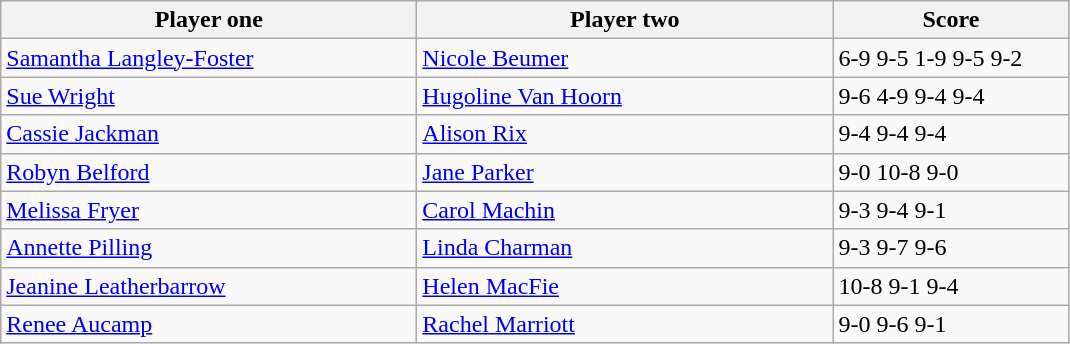<table class="wikitable">
<tr>
<th width=270>Player one</th>
<th width=270>Player two</th>
<th width=150>Score</th>
</tr>
<tr>
<td> <a href='#'>Samantha Langley-Foster</a></td>
<td> <a href='#'>Nicole Beumer</a></td>
<td>6-9 9-5 1-9 9-5 9-2</td>
</tr>
<tr>
<td> <a href='#'>Sue Wright</a></td>
<td> <a href='#'>Hugoline Van Hoorn</a></td>
<td>9-6 4-9 9-4 9-4</td>
</tr>
<tr>
<td> <a href='#'>Cassie Jackman</a></td>
<td> <a href='#'>Alison Rix</a></td>
<td>9-4 9-4 9-4</td>
</tr>
<tr>
<td> <a href='#'>Robyn Belford</a></td>
<td> <a href='#'>Jane Parker</a></td>
<td>9-0 10-8 9-0</td>
</tr>
<tr>
<td> <a href='#'>Melissa Fryer</a></td>
<td> <a href='#'>Carol Machin</a></td>
<td>9-3 9-4 9-1</td>
</tr>
<tr>
<td> <a href='#'>Annette Pilling</a></td>
<td> <a href='#'>Linda Charman</a></td>
<td>9-3 9-7 9-6</td>
</tr>
<tr>
<td> <a href='#'>Jeanine Leatherbarrow</a></td>
<td> <a href='#'>Helen MacFie</a></td>
<td>10-8 9-1 9-4</td>
</tr>
<tr>
<td> <a href='#'>Renee Aucamp</a></td>
<td> <a href='#'>Rachel Marriott</a></td>
<td>9-0 9-6 9-1</td>
</tr>
</table>
